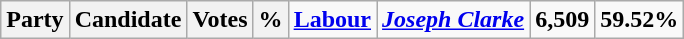<table class="wikitable">
<tr>
<th colspan="2">Party</th>
<th>Candidate</th>
<th>Votes</th>
<th>%<br></th>
<td><strong><a href='#'>Labour</a></strong></td>
<td><strong><em><a href='#'>Joseph Clarke</a></em></strong></td>
<td align="right"><strong>6,509</strong></td>
<td align="right"><strong>59.52%</strong><br></td>
</tr>
</table>
